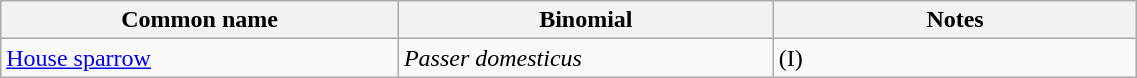<table width=60% class="wikitable">
<tr>
<th width=35%>Common name</th>
<th width=33%>Binomial</th>
<th width=32%>Notes</th>
</tr>
<tr>
<td><a href='#'>House sparrow</a></td>
<td><em>Passer domesticus</em></td>
<td>(I)</td>
</tr>
</table>
